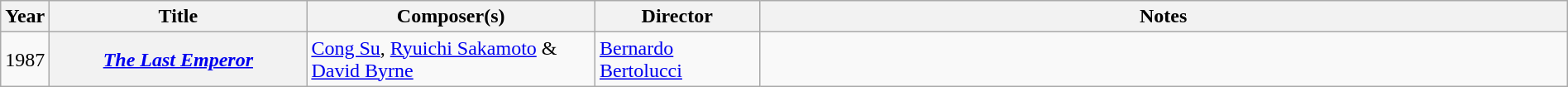<table class="wikitable sortable" width=100%>
<tr>
<th width="30">Year</th>
<th width="200">Title</th>
<th width="225">Composer(s)</th>
<th width="125">Director</th>
<th>Notes</th>
</tr>
<tr>
<td>1987</td>
<th><em><a href='#'>The Last Emperor</a></em></th>
<td><a href='#'>Cong Su</a>, <a href='#'>Ryuichi Sakamoto</a> & <a href='#'>David Byrne</a></td>
<td><a href='#'>Bernardo Bertolucci</a></td>
<td></td>
</tr>
</table>
